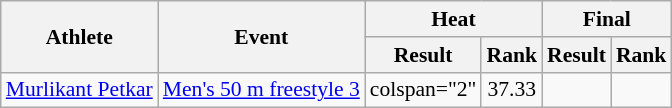<table class=wikitable style="font-size:90%">
<tr>
<th rowspan="2">Athlete</th>
<th rowspan="2">Event</th>
<th colspan="2">Heat</th>
<th colspan="2">Final</th>
</tr>
<tr>
<th>Result</th>
<th>Rank</th>
<th>Result</th>
<th>Rank</th>
</tr>
<tr>
<td><a href='#'>Murlikant Petkar</a></td>
<td><a href='#'>Men's 50 m freestyle 3</a></td>
<td>colspan="2" </td>
<td style="text-align:center;">37.33</td>
<td style="text-align:center;"></td>
</tr>
</table>
